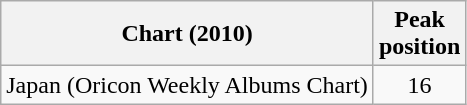<table class="wikitable sortable" border="1">
<tr>
<th>Chart (2010)</th>
<th>Peak<br>position</th>
</tr>
<tr>
<td>Japan (Oricon Weekly Albums Chart)</td>
<td align="center">16</td>
</tr>
</table>
